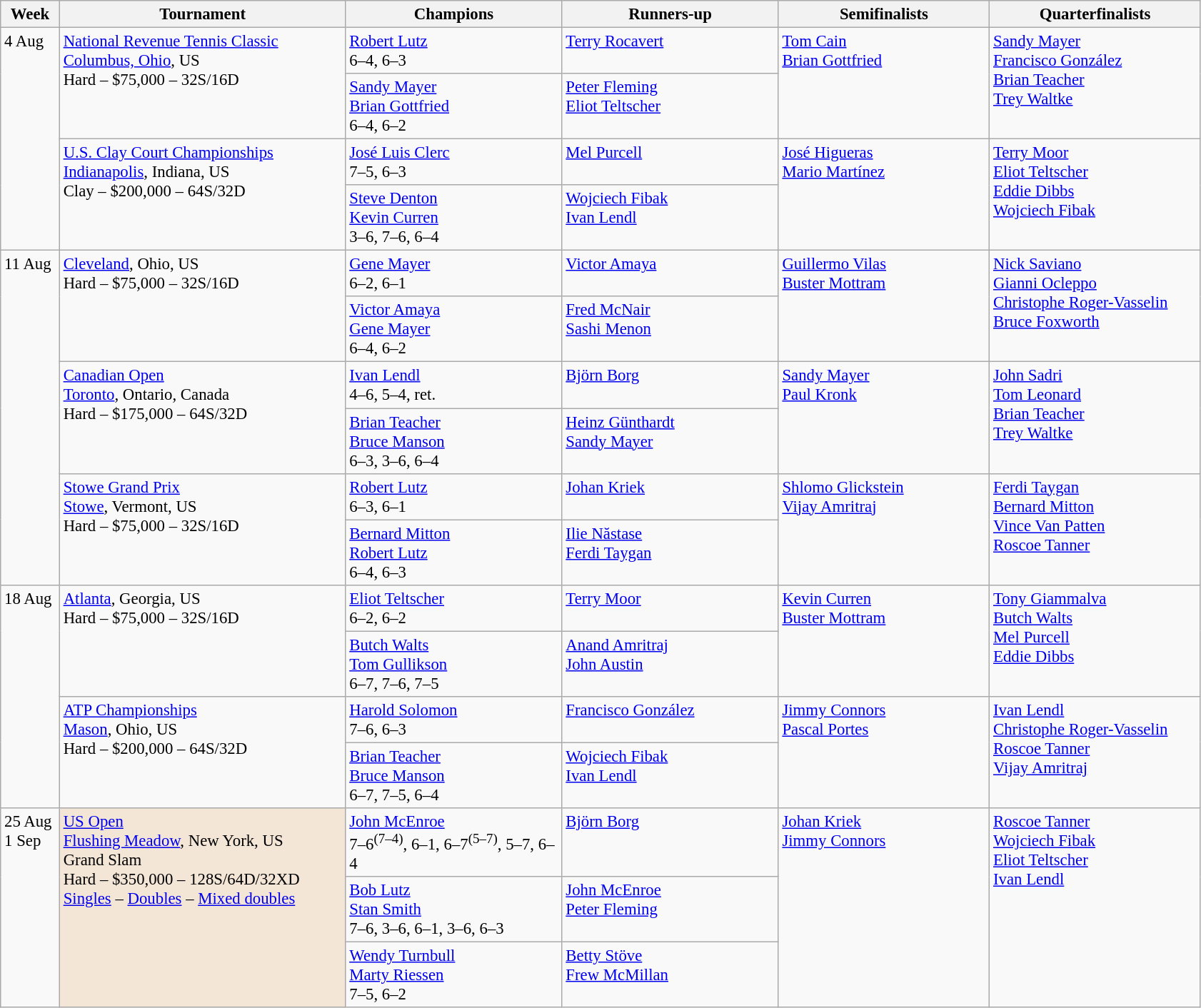<table class=wikitable style=font-size:95%>
<tr>
<th style="width:48px;">Week</th>
<th style="width:260px;">Tournament</th>
<th style="width:195px;">Champions</th>
<th style="width:195px;">Runners-up</th>
<th style="width:190px;">Semifinalists</th>
<th style="width:190px;">Quarterfinalists</th>
</tr>
<tr valign=top>
<td rowspan=4>4 Aug</td>
<td rowspan=2><a href='#'>National Revenue Tennis Classic</a> <br> <a href='#'>Columbus, Ohio</a>, US <br> Hard – $75,000 – 32S/16D</td>
<td> <a href='#'>Robert Lutz</a> <br> 6–4, 6–3</td>
<td> <a href='#'>Terry Rocavert</a></td>
<td rowspan=2> <a href='#'>Tom Cain</a> <br>  <a href='#'>Brian Gottfried</a></td>
<td rowspan=2> <a href='#'>Sandy Mayer</a> <br>  <a href='#'>Francisco González</a> <br>  <a href='#'>Brian Teacher</a> <br>  <a href='#'>Trey Waltke</a></td>
</tr>
<tr valign=top>
<td> <a href='#'>Sandy Mayer</a> <br>  <a href='#'>Brian Gottfried</a> <br> 6–4, 6–2</td>
<td> <a href='#'>Peter Fleming</a> <br>  <a href='#'>Eliot Teltscher</a></td>
</tr>
<tr valign=top>
<td rowspan=2><a href='#'>U.S. Clay Court Championships</a> <br> <a href='#'>Indianapolis</a>, Indiana, US <br> Clay – $200,000 – 64S/32D</td>
<td> <a href='#'>José Luis Clerc</a> <br> 7–5, 6–3</td>
<td> <a href='#'>Mel Purcell</a></td>
<td rowspan=2> <a href='#'>José Higueras</a> <br>  <a href='#'>Mario Martínez</a></td>
<td rowspan=2> <a href='#'>Terry Moor</a> <br>  <a href='#'>Eliot Teltscher</a> <br>  <a href='#'>Eddie Dibbs</a> <br>  <a href='#'>Wojciech Fibak</a></td>
</tr>
<tr valign=top>
<td> <a href='#'>Steve Denton</a> <br>  <a href='#'>Kevin Curren</a> <br> 3–6, 7–6, 6–4</td>
<td> <a href='#'>Wojciech Fibak</a> <br>  <a href='#'>Ivan Lendl</a></td>
</tr>
<tr valign=top>
<td rowspan=6>11 Aug</td>
<td rowspan=2><a href='#'>Cleveland</a>, Ohio, US <br> Hard – $75,000 – 32S/16D</td>
<td> <a href='#'>Gene Mayer</a> <br> 6–2, 6–1</td>
<td> <a href='#'>Victor Amaya</a></td>
<td rowspan=2> <a href='#'>Guillermo Vilas</a> <br>  <a href='#'>Buster Mottram</a></td>
<td rowspan=2> <a href='#'>Nick Saviano</a> <br>  <a href='#'>Gianni Ocleppo</a> <br>  <a href='#'>Christophe Roger-Vasselin</a> <br>  <a href='#'>Bruce Foxworth</a></td>
</tr>
<tr valign=top>
<td> <a href='#'>Victor Amaya</a><br> <a href='#'>Gene Mayer</a> <br> 6–4, 6–2</td>
<td> <a href='#'>Fred McNair</a><br> <a href='#'>Sashi Menon</a></td>
</tr>
<tr valign=top>
<td rowspan=2><a href='#'>Canadian Open</a> <br> <a href='#'>Toronto</a>, Ontario, Canada <br> Hard – $175,000 – 64S/32D</td>
<td> <a href='#'>Ivan Lendl</a> <br> 4–6, 5–4, ret.</td>
<td> <a href='#'>Björn Borg</a></td>
<td rowspan=2> <a href='#'>Sandy Mayer</a> <br>  <a href='#'>Paul Kronk</a></td>
<td rowspan=2> <a href='#'>John Sadri</a> <br>  <a href='#'>Tom Leonard</a> <br>  <a href='#'>Brian Teacher</a> <br>  <a href='#'>Trey Waltke</a></td>
</tr>
<tr valign=top>
<td> <a href='#'>Brian Teacher</a> <br>  <a href='#'>Bruce Manson</a> <br> 6–3, 3–6, 6–4</td>
<td> <a href='#'>Heinz Günthardt</a> <br>  <a href='#'>Sandy Mayer</a></td>
</tr>
<tr valign=top>
<td rowspan=2><a href='#'>Stowe Grand Prix</a> <br> <a href='#'>Stowe</a>, Vermont, US <br> Hard – $75,000 – 32S/16D</td>
<td> <a href='#'>Robert Lutz</a> <br> 6–3, 6–1</td>
<td> <a href='#'>Johan Kriek</a></td>
<td rowspan=2> <a href='#'>Shlomo Glickstein</a> <br>  <a href='#'>Vijay Amritraj</a></td>
<td rowspan=2> <a href='#'>Ferdi Taygan</a> <br>  <a href='#'>Bernard Mitton</a> <br>  <a href='#'>Vince Van Patten</a> <br>  <a href='#'>Roscoe Tanner</a></td>
</tr>
<tr valign=top>
<td> <a href='#'>Bernard Mitton</a> <br>  <a href='#'>Robert Lutz</a> <br> 6–4, 6–3</td>
<td> <a href='#'>Ilie Năstase</a> <br>  <a href='#'>Ferdi Taygan</a></td>
</tr>
<tr valign=top>
<td rowspan=4>18 Aug</td>
<td rowspan=2><a href='#'>Atlanta</a>, Georgia, US <br> Hard – $75,000 – 32S/16D</td>
<td> <a href='#'>Eliot Teltscher</a> <br> 6–2, 6–2</td>
<td> <a href='#'>Terry Moor</a></td>
<td rowspan=2> <a href='#'>Kevin Curren</a> <br>  <a href='#'>Buster Mottram</a></td>
<td rowspan=2> <a href='#'>Tony Giammalva</a> <br>  <a href='#'>Butch Walts</a> <br>  <a href='#'>Mel Purcell</a> <br>  <a href='#'>Eddie Dibbs</a></td>
</tr>
<tr valign=top>
<td> <a href='#'>Butch Walts</a> <br>  <a href='#'>Tom Gullikson</a> <br> 6–7, 7–6, 7–5</td>
<td> <a href='#'>Anand Amritraj</a> <br>  <a href='#'>John Austin</a></td>
</tr>
<tr valign=top>
<td rowspan=2><a href='#'>ATP Championships</a> <br> <a href='#'>Mason</a>, Ohio, US <br> Hard – $200,000 – 64S/32D</td>
<td> <a href='#'>Harold Solomon</a> <br> 7–6, 6–3</td>
<td> <a href='#'>Francisco González</a></td>
<td rowspan=2> <a href='#'>Jimmy Connors</a> <br>  <a href='#'>Pascal Portes</a></td>
<td rowspan=2> <a href='#'>Ivan Lendl</a> <br>  <a href='#'>Christophe Roger-Vasselin</a> <br>  <a href='#'>Roscoe Tanner</a> <br>  <a href='#'>Vijay Amritraj</a></td>
</tr>
<tr valign=top>
<td> <a href='#'>Brian Teacher</a> <br>  <a href='#'>Bruce Manson</a> <br> 6–7, 7–5, 6–4</td>
<td> <a href='#'>Wojciech Fibak</a> <br>  <a href='#'>Ivan Lendl</a></td>
</tr>
<tr valign=top>
<td rowspan=3>25 Aug <br> 1 Sep</td>
<td style="background:#f3e6d7;" rowspan=3><a href='#'>US Open</a> <br> <a href='#'>Flushing Meadow</a>, New York, US <br> Grand Slam <br> Hard – $350,000 – 128S/64D/32XD <br> <a href='#'>Singles</a> – <a href='#'>Doubles</a> – <a href='#'>Mixed doubles</a></td>
<td> <a href='#'>John McEnroe</a> <br> 7–6<sup>(7–4)</sup>, 6–1, 6–7<sup>(5–7)</sup>, 5–7, 6–4</td>
<td> <a href='#'>Björn Borg</a></td>
<td rowspan=3> <a href='#'>Johan Kriek</a> <br>  <a href='#'>Jimmy Connors</a></td>
<td rowspan=3> <a href='#'>Roscoe Tanner</a> <br>  <a href='#'>Wojciech Fibak</a> <br>  <a href='#'>Eliot Teltscher</a> <br>  <a href='#'>Ivan Lendl</a></td>
</tr>
<tr valign=top>
<td> <a href='#'>Bob Lutz</a> <br>  <a href='#'>Stan Smith</a> <br> 7–6, 3–6, 6–1, 3–6, 6–3</td>
<td> <a href='#'>John McEnroe</a> <br>  <a href='#'>Peter Fleming</a></td>
</tr>
<tr valign=top>
<td> <a href='#'>Wendy Turnbull</a> <br>  <a href='#'>Marty Riessen</a> <br> 7–5, 6–2</td>
<td> <a href='#'>Betty Stöve</a> <br>  <a href='#'>Frew McMillan</a></td>
</tr>
</table>
